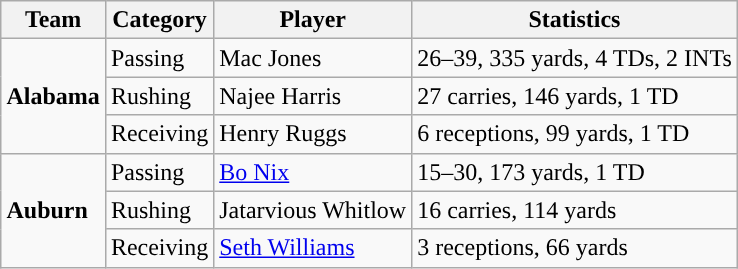<table class="wikitable" style="float: right;">
<tr>
<th>Team</th>
<th>Category</th>
<th>Player</th>
<th>Statistics</th>
</tr>
<tr>
<td rowspan=3><strong>Alabama</strong></td>
<td>Passing</td>
<td>Mac Jones</td>
<td>26–39, 335 yards, 4 TDs, 2 INTs</td>
</tr>
<tr>
<td>Rushing</td>
<td>Najee Harris</td>
<td>27 carries, 146 yards, 1 TD</td>
</tr>
<tr>
<td>Receiving</td>
<td>Henry Ruggs</td>
<td>6 receptions, 99 yards, 1 TD</td>
</tr>
<tr>
<td rowspan=3><strong>Auburn</strong></td>
<td>Passing</td>
<td><a href='#'>Bo Nix</a></td>
<td>15–30, 173 yards, 1 TD</td>
</tr>
<tr>
<td>Rushing</td>
<td>Jatarvious Whitlow</td>
<td>16 carries, 114 yards</td>
</tr>
<tr>
<td>Receiving</td>
<td><a href='#'>Seth Williams</a></td>
<td>3 receptions, 66 yards</td>
</tr>
</table>
